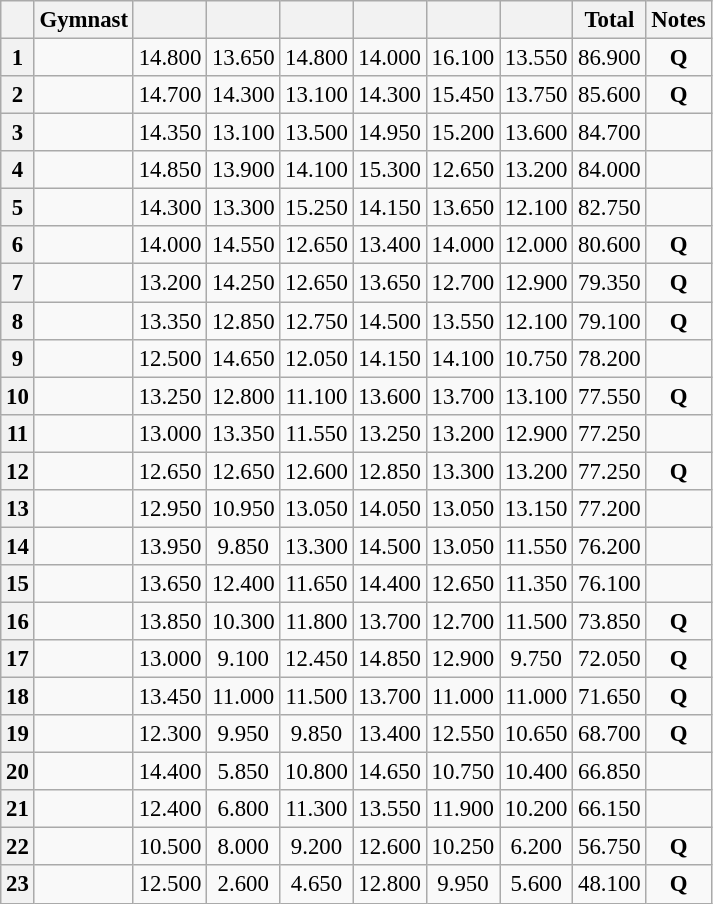<table class="wikitable sortable" style="text-align:center; font-size:95%;">
<tr>
<th></th>
<th>Gymnast</th>
<th></th>
<th></th>
<th></th>
<th></th>
<th></th>
<th></th>
<th>Total</th>
<th>Notes</th>
</tr>
<tr>
<th>1</th>
<td align=left></td>
<td>14.800</td>
<td>13.650</td>
<td>14.800</td>
<td>14.000</td>
<td>16.100</td>
<td>13.550</td>
<td>86.900</td>
<td><strong>Q</strong></td>
</tr>
<tr>
<th>2</th>
<td align=left></td>
<td>14.700</td>
<td>14.300</td>
<td>13.100</td>
<td>14.300</td>
<td>15.450</td>
<td>13.750</td>
<td>85.600</td>
<td><strong>Q</strong></td>
</tr>
<tr>
<th>3</th>
<td align=left></td>
<td>14.350</td>
<td>13.100</td>
<td>13.500</td>
<td>14.950</td>
<td>15.200</td>
<td>13.600</td>
<td>84.700</td>
<td></td>
</tr>
<tr>
<th>4</th>
<td align=left></td>
<td>14.850</td>
<td>13.900</td>
<td>14.100</td>
<td>15.300</td>
<td>12.650</td>
<td>13.200</td>
<td>84.000</td>
<td></td>
</tr>
<tr>
<th>5</th>
<td align=left></td>
<td>14.300</td>
<td>13.300</td>
<td>15.250</td>
<td>14.150</td>
<td>13.650</td>
<td>12.100</td>
<td>82.750</td>
<td></td>
</tr>
<tr>
<th>6</th>
<td align=left></td>
<td>14.000</td>
<td>14.550</td>
<td>12.650</td>
<td>13.400</td>
<td>14.000</td>
<td>12.000</td>
<td>80.600</td>
<td><strong>Q</strong></td>
</tr>
<tr>
<th>7</th>
<td align=left></td>
<td>13.200</td>
<td>14.250</td>
<td>12.650</td>
<td>13.650</td>
<td>12.700</td>
<td>12.900</td>
<td>79.350</td>
<td><strong>Q</strong></td>
</tr>
<tr>
<th>8</th>
<td align=left></td>
<td>13.350</td>
<td>12.850</td>
<td>12.750</td>
<td>14.500</td>
<td>13.550</td>
<td>12.100</td>
<td>79.100</td>
<td><strong>Q</strong></td>
</tr>
<tr>
<th>9</th>
<td align=left></td>
<td>12.500</td>
<td>14.650</td>
<td>12.050</td>
<td>14.150</td>
<td>14.100</td>
<td>10.750</td>
<td>78.200</td>
<td></td>
</tr>
<tr>
<th>10</th>
<td align=left></td>
<td>13.250</td>
<td>12.800</td>
<td>11.100</td>
<td>13.600</td>
<td>13.700</td>
<td>13.100</td>
<td>77.550</td>
<td><strong>Q</strong></td>
</tr>
<tr>
<th>11</th>
<td align=left></td>
<td>13.000</td>
<td>13.350</td>
<td>11.550</td>
<td>13.250</td>
<td>13.200</td>
<td>12.900</td>
<td>77.250</td>
<td></td>
</tr>
<tr>
<th>12</th>
<td align=left></td>
<td>12.650</td>
<td>12.650</td>
<td>12.600</td>
<td>12.850</td>
<td>13.300</td>
<td>13.200</td>
<td>77.250</td>
<td><strong>Q</strong></td>
</tr>
<tr>
<th>13</th>
<td align=left></td>
<td>12.950</td>
<td>10.950</td>
<td>13.050</td>
<td>14.050</td>
<td>13.050</td>
<td>13.150</td>
<td>77.200</td>
<td></td>
</tr>
<tr>
<th>14</th>
<td align=left></td>
<td>13.950</td>
<td>9.850</td>
<td>13.300</td>
<td>14.500</td>
<td>13.050</td>
<td>11.550</td>
<td>76.200</td>
<td></td>
</tr>
<tr>
<th>15</th>
<td align=left></td>
<td>13.650</td>
<td>12.400</td>
<td>11.650</td>
<td>14.400</td>
<td>12.650</td>
<td>11.350</td>
<td>76.100</td>
<td></td>
</tr>
<tr>
<th>16</th>
<td align=left></td>
<td>13.850</td>
<td>10.300</td>
<td>11.800</td>
<td>13.700</td>
<td>12.700</td>
<td>11.500</td>
<td>73.850</td>
<td><strong>Q</strong></td>
</tr>
<tr>
<th>17</th>
<td align=left></td>
<td>13.000</td>
<td>9.100</td>
<td>12.450</td>
<td>14.850</td>
<td>12.900</td>
<td>9.750</td>
<td>72.050</td>
<td><strong>Q</strong></td>
</tr>
<tr>
<th>18</th>
<td align=left></td>
<td>13.450</td>
<td>11.000</td>
<td>11.500</td>
<td>13.700</td>
<td>11.000</td>
<td>11.000</td>
<td>71.650</td>
<td><strong>Q</strong></td>
</tr>
<tr>
<th>19</th>
<td align=left></td>
<td>12.300</td>
<td>9.950</td>
<td>9.850</td>
<td>13.400</td>
<td>12.550</td>
<td>10.650</td>
<td>68.700</td>
<td><strong>Q</strong></td>
</tr>
<tr>
<th>20</th>
<td align=left></td>
<td>14.400</td>
<td>5.850</td>
<td>10.800</td>
<td>14.650</td>
<td>10.750</td>
<td>10.400</td>
<td>66.850</td>
<td></td>
</tr>
<tr>
<th>21</th>
<td align=left></td>
<td>12.400</td>
<td>6.800</td>
<td>11.300</td>
<td>13.550</td>
<td>11.900</td>
<td>10.200</td>
<td>66.150</td>
<td></td>
</tr>
<tr>
<th>22</th>
<td align=left></td>
<td>10.500</td>
<td>8.000</td>
<td>9.200</td>
<td>12.600</td>
<td>10.250</td>
<td>6.200</td>
<td>56.750</td>
<td><strong>Q</strong></td>
</tr>
<tr>
<th>23</th>
<td align=left></td>
<td>12.500</td>
<td>2.600</td>
<td>4.650</td>
<td>12.800</td>
<td>9.950</td>
<td>5.600</td>
<td>48.100</td>
<td><strong>Q</strong></td>
</tr>
</table>
